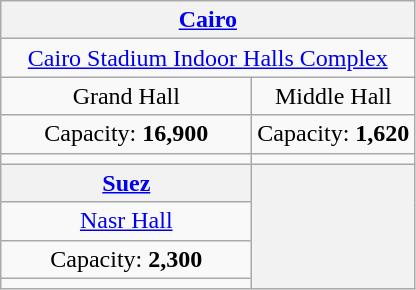<table class="wikitable" style="text-align:center">
<tr>
<th colspan=2><a href='#'>Cairo</a></th>
</tr>
<tr>
<td colspan=2><a href='#'>Cairo Stadium Indoor Halls Complex</a></td>
</tr>
<tr>
<td>Grand Hall</td>
<td>Middle Hall</td>
</tr>
<tr>
<td>Capacity: <strong>16,900</strong></td>
<td>Capacity: <strong>1,620</strong></td>
</tr>
<tr>
<td></td>
<td></td>
</tr>
<tr>
<th width=160><a href='#'>Suez</a></th>
<th rowspan=8><br></th>
</tr>
<tr>
<td><a href='#'>Nasr Hall</a></td>
</tr>
<tr>
<td>Capacity: <strong>2,300</strong></td>
</tr>
<tr>
<td></td>
</tr>
</table>
